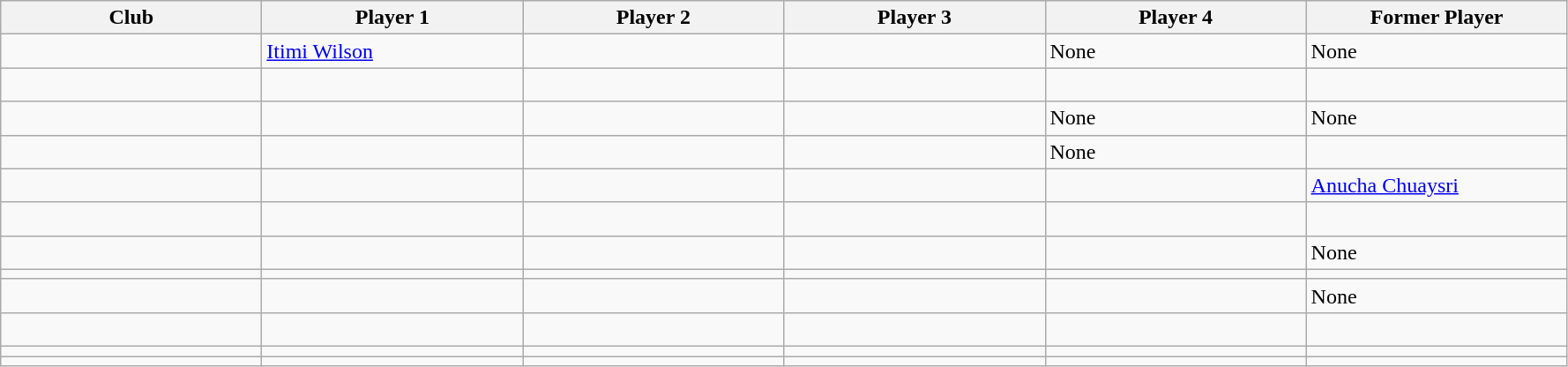<table class="wikitable ">
<tr>
<th style="width:190px;">Club</th>
<th style="width:190px;">Player 1</th>
<th style="width:190px;">Player 2</th>
<th style="width:190px;">Player 3</th>
<th style="width:190px;">Player 4</th>
<th style="width:190px;">Former Player</th>
</tr>
<tr>
<td></td>
<td> <a href='#'>Itimi Wilson</a></td>
<td></td>
<td></td>
<td>None</td>
<td>None</td>
</tr>
<tr>
<td></td>
<td></td>
<td></td>
<td></td>
<td></td>
<td><br></td>
</tr>
<tr>
<td></td>
<td></td>
<td></td>
<td></td>
<td>None</td>
<td>None</td>
</tr>
<tr>
<td></td>
<td></td>
<td></td>
<td></td>
<td>None</td>
<td></td>
</tr>
<tr>
<td></td>
<td></td>
<td></td>
<td></td>
<td></td>
<td>  <a href='#'>Anucha Chuaysri</a></td>
</tr>
<tr>
<td></td>
<td></td>
<td></td>
<td></td>
<td></td>
<td> <br></td>
</tr>
<tr>
<td></td>
<td></td>
<td></td>
<td></td>
<td></td>
<td>None</td>
</tr>
<tr>
<td></td>
<td></td>
<td></td>
<td></td>
<td></td>
<td></td>
</tr>
<tr>
<td></td>
<td></td>
<td></td>
<td></td>
<td></td>
<td>None</td>
</tr>
<tr>
<td></td>
<td></td>
<td></td>
<td></td>
<td></td>
<td><br></td>
</tr>
<tr>
<td></td>
<td></td>
<td></td>
<td></td>
<td></td>
<td></td>
</tr>
<tr>
<td></td>
<td></td>
<td></td>
<td></td>
<td></td>
<td></td>
</tr>
</table>
